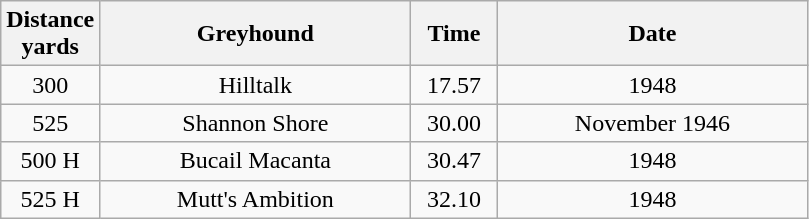<table class="wikitable" style="font-size: 100%">
<tr>
<th width=50>Distance <br>yards</th>
<th width=200>Greyhound</th>
<th width=50>Time</th>
<th width=200>Date</th>
</tr>
<tr align=center>
<td>300</td>
<td>Hilltalk</td>
<td>17.57</td>
<td>1948</td>
</tr>
<tr align=center>
<td>525</td>
<td>Shannon Shore</td>
<td>30.00</td>
<td>November 1946</td>
</tr>
<tr align=center>
<td>500 H</td>
<td>Bucail Macanta</td>
<td>30.47</td>
<td>1948</td>
</tr>
<tr align=center>
<td>525 H</td>
<td>Mutt's Ambition</td>
<td>32.10</td>
<td>1948</td>
</tr>
</table>
